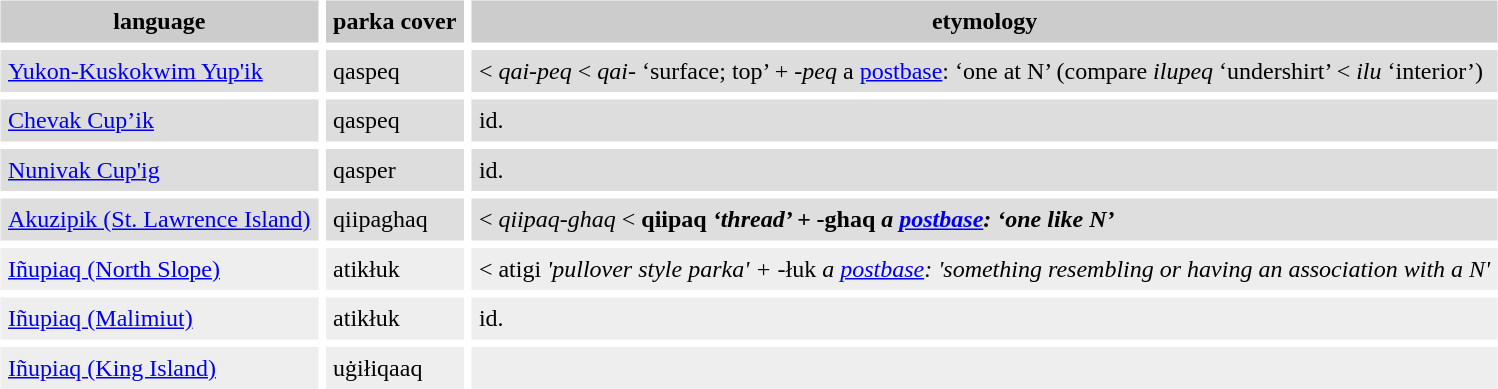<table border="0" cellpadding="5" cellspacing="5">
<tr bgcolor="#cccccc">
<th>language</th>
<th>parka cover</th>
<th>etymology</th>
</tr>
<tr bgcolor="#dddddd">
<td><a href='#'>Yukon-Kuskokwim Yup'ik</a></td>
<td>qaspeq</td>
<td>< <em>qai-peq</em> < <em>qai-</em> ‘surface; top’ + <em>-peq</em> a <a href='#'>postbase</a>: ‘one at N’ (compare <em>ilupeq</em> ‘undershirt’ < <em>ilu</em> ‘interior’)</td>
</tr>
<tr bgcolor="#dddddd">
<td><a href='#'>Chevak Cup’ik</a></td>
<td>qaspeq</td>
<td>id.</td>
</tr>
<tr bgcolor="#dddddd">
<td><a href='#'>Nunivak Cup'ig</a></td>
<td>qasper</td>
<td>id.</td>
</tr>
<tr bgcolor="#dedede">
<td><a href='#'>Akuzipik (St. Lawrence Island)</a></td>
<td>qiipaghaq</td>
<td>< <em>qiipaq-ghaq</em> < <strong>qiipaq<em> ‘thread’ + </em>-ghaq<em> a <a href='#'>postbase</a>: ‘one like N’</td>
</tr>
<tr bgcolor="#eeeeee">
<td><a href='#'>Iñupiaq (North Slope)</a></td>
<td>atikłuk</td>
<td>< </em>atigi<em> 'pullover style parka' + </em>-łuk<em> a <a href='#'>postbase</a>: 'something resembling or having an association with a N' </td>
</tr>
<tr bgcolor="#eeeeee">
<td><a href='#'>Iñupiaq (Malimiut)</a></td>
<td>atikłuk</td>
<td>id.</td>
</tr>
<tr bgcolor="#eeeeee">
<td><a href='#'>Iñupiaq (King Island)</a></td>
<td>uġiłiqaaq</td>
<td></td>
</tr>
</table>
